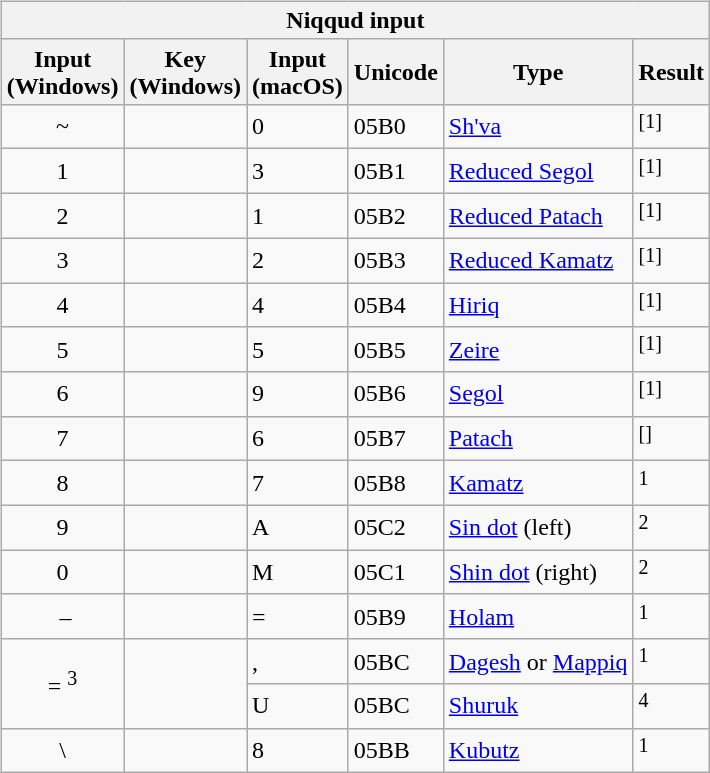<table border="0" cellspacing="0" cellpadding="5" style="background:transparent">
<tr>
<td valign="top"><br><table class="wikitable">
<tr>
<th colspan="6"><strong>Niqqud input</strong></th>
</tr>
<tr>
<th colspan="1">Input<br>(Windows)</th>
<th colspan="1">Key<br>(Windows)</th>
<th colspan="1">Input <br> (macOS)</th>
<th colspan="1">Unicode</th>
<th colspan="1">Type</th>
<th colspan="1">Result</th>
</tr>
<tr>
<td align="center">~</td>
<td></td>
<td>0</td>
<td>05B0</td>
<td><a href='#'>Sh'va</a></td>
<td> <sup>[1]</sup></td>
</tr>
<tr>
<td align="center">1</td>
<td></td>
<td>3</td>
<td>05B1</td>
<td><a href='#'>Reduced Segol</a></td>
<td> <sup>[1]</sup></td>
</tr>
<tr>
<td align="center">2</td>
<td></td>
<td>1</td>
<td>05B2</td>
<td><a href='#'>Reduced Patach</a></td>
<td> <sup>[1]</sup></td>
</tr>
<tr>
<td align="center">3</td>
<td></td>
<td>2</td>
<td>05B3</td>
<td><a href='#'>Reduced Kamatz</a></td>
<td> <sup>[1]</sup></td>
</tr>
<tr>
<td align="center">4</td>
<td></td>
<td>4</td>
<td>05B4</td>
<td><a href='#'>Hiriq</a></td>
<td> <sup>[1]</sup></td>
</tr>
<tr>
<td align="center">5</td>
<td></td>
<td>5</td>
<td>05B5</td>
<td><a href='#'>Zeire</a></td>
<td> <sup>[1]</sup></td>
</tr>
<tr>
<td align="center">6</td>
<td></td>
<td>9</td>
<td>05B6</td>
<td><a href='#'>Segol</a></td>
<td> <sup>[1]</sup></td>
</tr>
<tr>
<td align="center">7</td>
<td></td>
<td>6</td>
<td>05B7</td>
<td><a href='#'>Patach</a></td>
<td> <sup>[]</sup></td>
</tr>
<tr>
<td align="center">8</td>
<td></td>
<td>7</td>
<td>05B8</td>
<td><a href='#'>Kamatz</a></td>
<td> <sup>1</sup></td>
</tr>
<tr>
<td align="center">9</td>
<td></td>
<td>A</td>
<td>05C2</td>
<td><a href='#'>Sin dot</a> (left)</td>
<td> <sup>2</sup></td>
</tr>
<tr>
<td align="center">0</td>
<td></td>
<td>M</td>
<td>05C1</td>
<td><a href='#'>Shin dot</a> (right)</td>
<td> <sup>2</sup></td>
</tr>
<tr>
<td align="center"> –</td>
<td></td>
<td>=</td>
<td>05B9</td>
<td><a href='#'>Holam</a></td>
<td> <sup>1</sup></td>
</tr>
<tr>
<td rowspan="2" align="center">= <sup>3</sup></td>
<td rowspan="2"></td>
<td>,</td>
<td>05BC</td>
<td><a href='#'>Dagesh</a> or <a href='#'>Mappiq</a></td>
<td> <sup>1</sup></td>
</tr>
<tr>
<td>U</td>
<td>05BC</td>
<td><a href='#'>Shuruk</a></td>
<td> <sup>4</sup></td>
</tr>
<tr>
<td align="center">\</td>
<td></td>
<td>8</td>
<td>05BB</td>
<td><a href='#'>Kubutz</a></td>
<td> <sup>1</sup></td>
</tr>
</table>
</td>
</tr>
</table>
